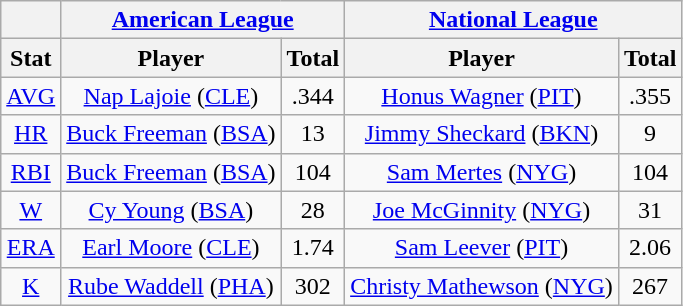<table class="wikitable" style="text-align:center;">
<tr>
<th></th>
<th colspan=2><a href='#'>American League</a></th>
<th colspan=2><a href='#'>National League</a></th>
</tr>
<tr>
<th>Stat</th>
<th>Player</th>
<th>Total</th>
<th>Player</th>
<th>Total</th>
</tr>
<tr>
<td><a href='#'>AVG</a></td>
<td><a href='#'>Nap Lajoie</a> (<a href='#'>CLE</a>)</td>
<td>.344</td>
<td><a href='#'>Honus Wagner</a> (<a href='#'>PIT</a>)</td>
<td>.355</td>
</tr>
<tr>
<td><a href='#'>HR</a></td>
<td><a href='#'>Buck Freeman</a> (<a href='#'>BSA</a>)</td>
<td>13</td>
<td><a href='#'>Jimmy Sheckard</a> (<a href='#'>BKN</a>)</td>
<td>9</td>
</tr>
<tr>
<td><a href='#'>RBI</a></td>
<td><a href='#'>Buck Freeman</a> (<a href='#'>BSA</a>)</td>
<td>104</td>
<td><a href='#'>Sam Mertes</a> (<a href='#'>NYG</a>)</td>
<td>104</td>
</tr>
<tr>
<td><a href='#'>W</a></td>
<td><a href='#'>Cy Young</a> (<a href='#'>BSA</a>)</td>
<td>28</td>
<td><a href='#'>Joe McGinnity</a> (<a href='#'>NYG</a>)</td>
<td>31</td>
</tr>
<tr>
<td><a href='#'>ERA</a></td>
<td><a href='#'>Earl Moore</a> (<a href='#'>CLE</a>)</td>
<td>1.74</td>
<td><a href='#'>Sam Leever</a> (<a href='#'>PIT</a>)</td>
<td>2.06</td>
</tr>
<tr>
<td><a href='#'>K</a></td>
<td><a href='#'>Rube Waddell</a> (<a href='#'>PHA</a>)</td>
<td>302</td>
<td><a href='#'>Christy Mathewson</a> (<a href='#'>NYG</a>)</td>
<td>267</td>
</tr>
</table>
